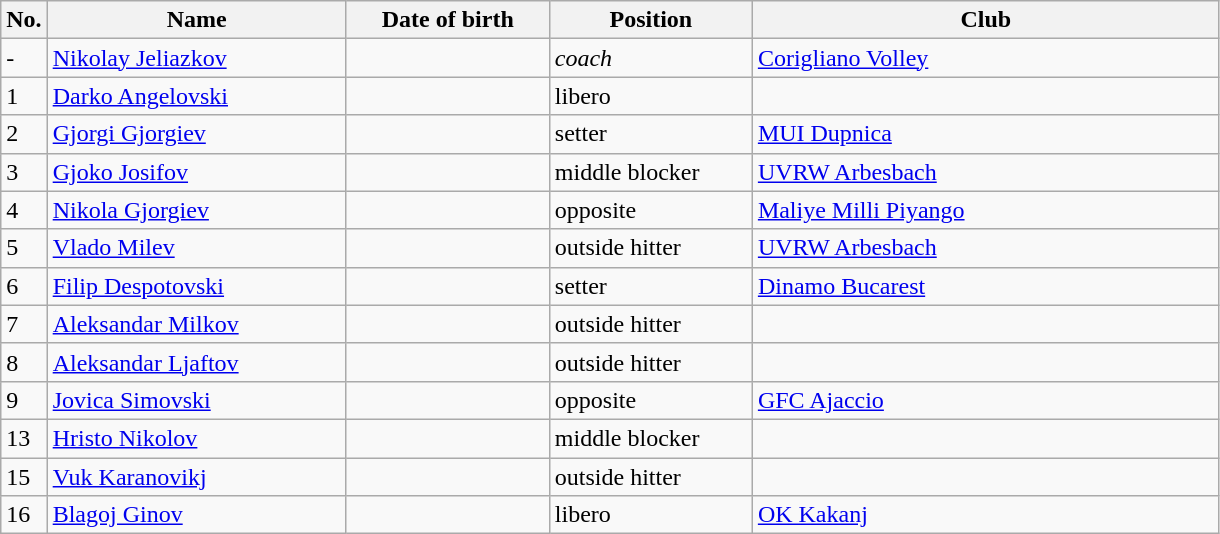<table class=wikitable sortable style=font-size:100%; text-align:center;>
<tr>
<th>No.</th>
<th style=width:12em>Name</th>
<th style=width:8em>Date of birth</th>
<th style=width:8em>Position</th>
<th style=width:19em>Club</th>
</tr>
<tr>
<td>-</td>
<td><a href='#'>Nikolay Jeliazkov</a></td>
<td></td>
<td><em>coach</em></td>
<td> <a href='#'>Corigliano Volley</a></td>
</tr>
<tr>
<td>1</td>
<td><a href='#'>Darko Angelovski</a></td>
<td></td>
<td>libero</td>
<td></td>
</tr>
<tr>
<td>2</td>
<td><a href='#'>Gjorgi Gjorgiev</a></td>
<td></td>
<td>setter</td>
<td> <a href='#'>MUI Dupnica</a></td>
</tr>
<tr>
<td>3</td>
<td><a href='#'>Gjoko Josifov</a></td>
<td></td>
<td>middle blocker</td>
<td> <a href='#'>UVRW Arbesbach</a></td>
</tr>
<tr>
<td>4</td>
<td><a href='#'>Nikola Gjorgiev </a></td>
<td></td>
<td>opposite</td>
<td> <a href='#'>Maliye Milli Piyango</a></td>
</tr>
<tr>
<td>5</td>
<td><a href='#'>Vlado Milev</a></td>
<td></td>
<td>outside hitter</td>
<td> <a href='#'>UVRW Arbesbach</a></td>
</tr>
<tr>
<td>6</td>
<td><a href='#'>Filip Despotovski</a></td>
<td></td>
<td>setter</td>
<td> <a href='#'>Dinamo Bucarest</a></td>
</tr>
<tr>
<td>7</td>
<td><a href='#'>Aleksandar Milkov</a></td>
<td></td>
<td>outside hitter</td>
<td></td>
</tr>
<tr>
<td>8</td>
<td><a href='#'>Aleksandar Ljaftov</a></td>
<td></td>
<td>outside hitter</td>
<td></td>
</tr>
<tr>
<td>9</td>
<td><a href='#'>Jovica Simovski</a></td>
<td></td>
<td>opposite</td>
<td> <a href='#'>GFC Ajaccio</a></td>
</tr>
<tr>
<td>13</td>
<td><a href='#'>Hristo Nikolov</a></td>
<td></td>
<td>middle blocker</td>
<td></td>
</tr>
<tr>
<td>15</td>
<td><a href='#'>Vuk Karanovikj</a></td>
<td></td>
<td>outside hitter</td>
<td></td>
</tr>
<tr>
<td>16</td>
<td><a href='#'>Blagoj Ginov</a></td>
<td></td>
<td>libero</td>
<td> <a href='#'>OK Kakanj</a></td>
</tr>
</table>
